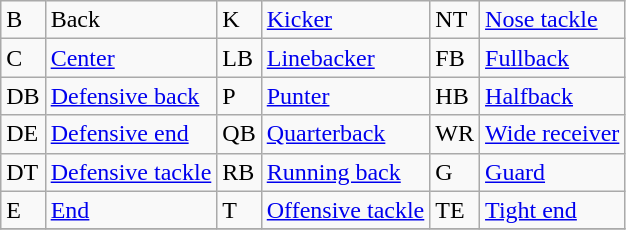<table class="wikitable">
<tr>
<td>B</td>
<td>Back</td>
<td>K</td>
<td><a href='#'>Kicker</a></td>
<td>NT</td>
<td><a href='#'>Nose tackle</a></td>
</tr>
<tr>
<td>C</td>
<td><a href='#'>Center</a></td>
<td>LB</td>
<td><a href='#'>Linebacker</a></td>
<td>FB</td>
<td><a href='#'>Fullback</a></td>
</tr>
<tr>
<td>DB</td>
<td><a href='#'>Defensive back</a></td>
<td>P</td>
<td><a href='#'>Punter</a></td>
<td>HB</td>
<td><a href='#'>Halfback</a></td>
</tr>
<tr>
<td>DE</td>
<td><a href='#'>Defensive end</a></td>
<td>QB</td>
<td><a href='#'>Quarterback</a></td>
<td>WR</td>
<td><a href='#'>Wide receiver</a></td>
</tr>
<tr>
<td>DT</td>
<td><a href='#'>Defensive tackle</a></td>
<td>RB</td>
<td><a href='#'>Running back</a></td>
<td>G</td>
<td><a href='#'>Guard</a></td>
</tr>
<tr>
<td>E</td>
<td><a href='#'>End</a></td>
<td>T</td>
<td><a href='#'>Offensive tackle</a></td>
<td>TE</td>
<td><a href='#'>Tight end</a></td>
</tr>
<tr>
</tr>
</table>
